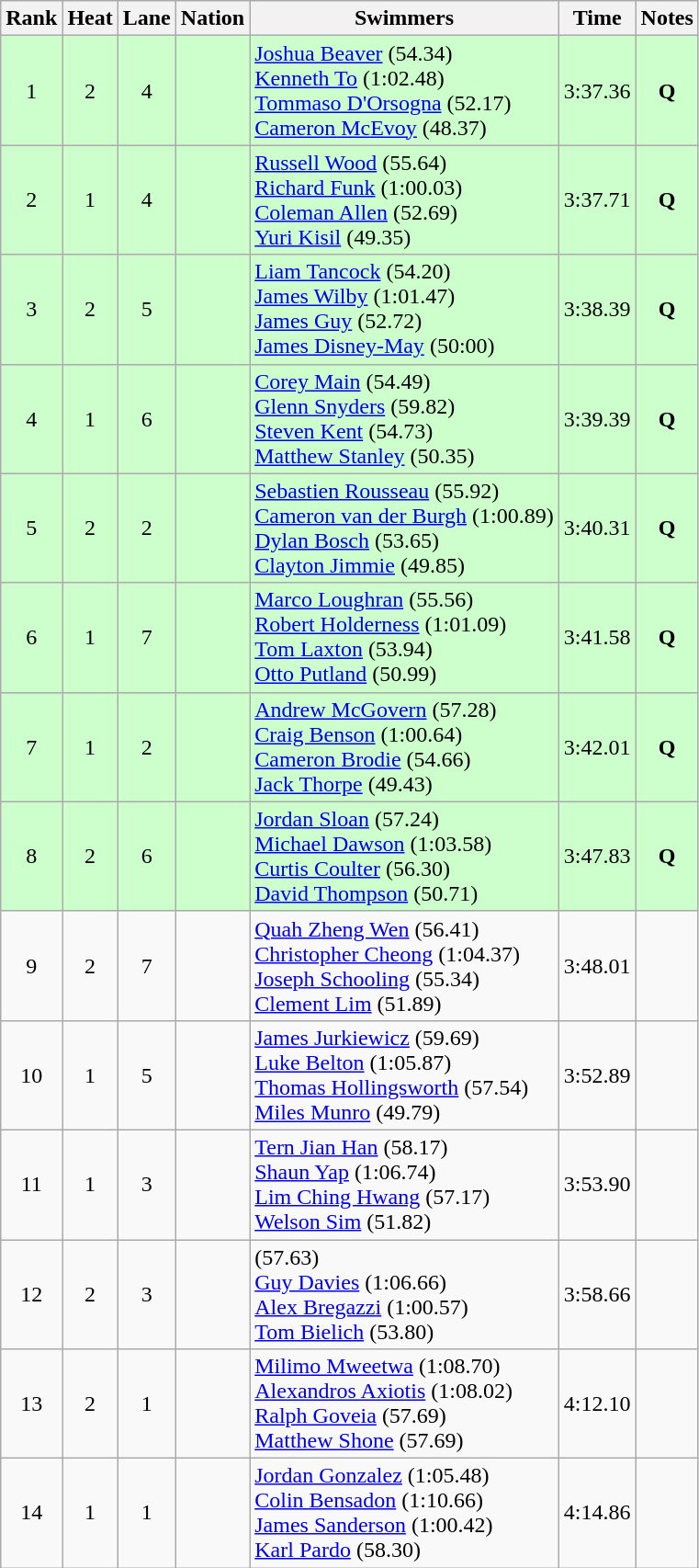<table class="wikitable sortable" style="text-align:center">
<tr>
<th>Rank</th>
<th>Heat</th>
<th>Lane</th>
<th>Nation</th>
<th>Swimmers</th>
<th>Time</th>
<th>Notes</th>
</tr>
<tr bgcolor=ccffcc>
<td>1</td>
<td>2</td>
<td>4</td>
<td align=left></td>
<td align=left><a href='#'>Joshua Beaver</a> (54.34)<br><a href='#'>Kenneth To</a> (1:02.48)<br><a href='#'>Tommaso D'Orsogna</a> (52.17)<br><a href='#'>Cameron McEvoy</a> (48.37)</td>
<td>3:37.36</td>
<td><strong>Q</strong></td>
</tr>
<tr bgcolor=ccffcc>
<td>2</td>
<td>1</td>
<td>4</td>
<td align=left></td>
<td align=left><a href='#'>Russell Wood</a> (55.64)<br><a href='#'>Richard Funk</a> (1:00.03)<br><a href='#'>Coleman Allen</a> (52.69)<br><a href='#'>Yuri Kisil</a> (49.35)</td>
<td>3:37.71</td>
<td><strong>Q</strong></td>
</tr>
<tr bgcolor=ccffcc>
<td>3</td>
<td>2</td>
<td>5</td>
<td align=left></td>
<td align=left><a href='#'>Liam Tancock</a> (54.20)<br><a href='#'>James Wilby</a> (1:01.47)<br><a href='#'>James Guy</a> (52.72)<br><a href='#'>James Disney-May</a> (50:00)</td>
<td>3:38.39</td>
<td><strong>Q</strong></td>
</tr>
<tr bgcolor=ccffcc>
<td>4</td>
<td>1</td>
<td>6</td>
<td align=left></td>
<td align=left><a href='#'>Corey Main</a> (54.49)<br><a href='#'>Glenn Snyders</a> (59.82)<br><a href='#'>Steven Kent</a> (54.73)<br><a href='#'>Matthew Stanley</a> (50.35)</td>
<td>3:39.39</td>
<td><strong>Q</strong></td>
</tr>
<tr bgcolor=ccffcc>
<td>5</td>
<td>2</td>
<td>2</td>
<td align=left></td>
<td align=left><a href='#'>Sebastien Rousseau</a> (55.92)<br><a href='#'>Cameron van der Burgh</a> (1:00.89)<br><a href='#'>Dylan Bosch</a> (53.65)<br><a href='#'>Clayton Jimmie</a> (49.85)</td>
<td>3:40.31</td>
<td><strong>Q</strong></td>
</tr>
<tr bgcolor=ccffcc>
<td>6</td>
<td>1</td>
<td>7</td>
<td align=left></td>
<td align=left><a href='#'>Marco Loughran</a> (55.56)<br><a href='#'>Robert Holderness</a> (1:01.09)<br><a href='#'>Tom Laxton</a> (53.94)<br><a href='#'>Otto Putland</a> (50.99)</td>
<td>3:41.58</td>
<td><strong>Q</strong></td>
</tr>
<tr bgcolor=ccffcc>
<td>7</td>
<td>1</td>
<td>2</td>
<td align=left></td>
<td align=left><a href='#'>Andrew McGovern</a> (57.28)<br><a href='#'>Craig Benson</a> (1:00.64)<br><a href='#'>Cameron Brodie</a> (54.66)<br><a href='#'>Jack Thorpe</a> (49.43)</td>
<td>3:42.01</td>
<td><strong>Q</strong></td>
</tr>
<tr bgcolor=ccffcc>
<td>8</td>
<td>2</td>
<td>6</td>
<td align=left></td>
<td align=left><a href='#'>Jordan Sloan</a> (57.24)<br><a href='#'>Michael Dawson</a> (1:03.58)<br><a href='#'>Curtis Coulter</a> (56.30)<br><a href='#'>David Thompson</a> (50.71)</td>
<td>3:47.83</td>
<td><strong>Q</strong></td>
</tr>
<tr>
<td>9</td>
<td>2</td>
<td>7</td>
<td align=left></td>
<td align=left><a href='#'>Quah Zheng Wen</a> (56.41)<br><a href='#'>Christopher Cheong</a> (1:04.37)<br><a href='#'>Joseph Schooling</a> (55.34)<br><a href='#'>Clement Lim</a> (51.89)</td>
<td>3:48.01</td>
<td></td>
</tr>
<tr>
<td>10</td>
<td>1</td>
<td>5</td>
<td align=left></td>
<td align=left><a href='#'>James Jurkiewicz</a> (59.69)<br><a href='#'>Luke Belton</a> (1:05.87)<br><a href='#'>Thomas Hollingsworth</a> (57.54)<br><a href='#'>Miles Munro</a> (49.79)</td>
<td>3:52.89</td>
<td></td>
</tr>
<tr>
<td>11</td>
<td>1</td>
<td>3</td>
<td align=left></td>
<td align=left><a href='#'>Tern Jian Han</a> (58.17)<br><a href='#'>Shaun Yap</a> (1:06.74)<br><a href='#'>Lim Ching Hwang</a> (57.17)<br><a href='#'>Welson Sim</a> (51.82)</td>
<td>3:53.90</td>
<td></td>
</tr>
<tr>
<td>12</td>
<td>2</td>
<td>3</td>
<td align=left></td>
<td align=left> (57.63)<br><a href='#'>Guy Davies</a> (1:06.66)<br><a href='#'>Alex Bregazzi</a> (1:00.57)<br><a href='#'>Tom Bielich</a> (53.80)</td>
<td>3:58.66</td>
<td></td>
</tr>
<tr>
<td>13</td>
<td>2</td>
<td>1</td>
<td align=left></td>
<td align=left><a href='#'>Milimo Mweetwa</a> (1:08.70)<br><a href='#'>Alexandros Axiotis</a> (1:08.02)<br><a href='#'>Ralph Goveia</a> (57.69)<br><a href='#'>Matthew Shone</a> (57.69)</td>
<td>4:12.10</td>
<td></td>
</tr>
<tr>
<td>14</td>
<td>1</td>
<td>1</td>
<td align=left></td>
<td align=left><a href='#'>Jordan Gonzalez</a> (1:05.48)<br><a href='#'>Colin Bensadon</a> (1:10.66)<br><a href='#'>James Sanderson</a> (1:00.42)<br><a href='#'>Karl Pardo</a> (58.30)</td>
<td>4:14.86</td>
<td></td>
</tr>
</table>
